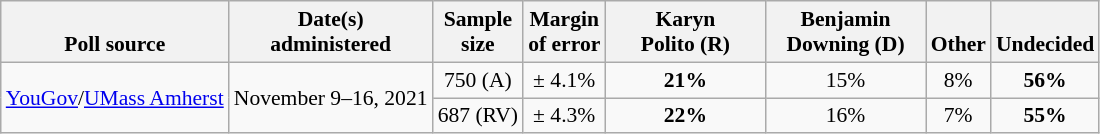<table class="wikitable" style="font-size:90%;text-align:center;">
<tr valign=bottom>
<th>Poll source</th>
<th>Date(s)<br>administered</th>
<th>Sample<br>size</th>
<th>Margin<br>of error</th>
<th style="width:100px;">Karyn<br>Polito (R)</th>
<th style="width:100px;">Benjamin<br>Downing (D)</th>
<th>Other</th>
<th>Undecided</th>
</tr>
<tr>
<td style="text-align:left;" rowspan="2"><a href='#'>YouGov</a>/<a href='#'>UMass Amherst</a></td>
<td rowspan="2">November 9–16, 2021</td>
<td>750 (A)</td>
<td>± 4.1%</td>
<td><strong>21%</strong></td>
<td>15%</td>
<td>8%</td>
<td><strong>56%</strong></td>
</tr>
<tr>
<td>687 (RV)</td>
<td>± 4.3%</td>
<td><strong>22%</strong></td>
<td>16%</td>
<td>7%</td>
<td><strong>55%</strong></td>
</tr>
</table>
